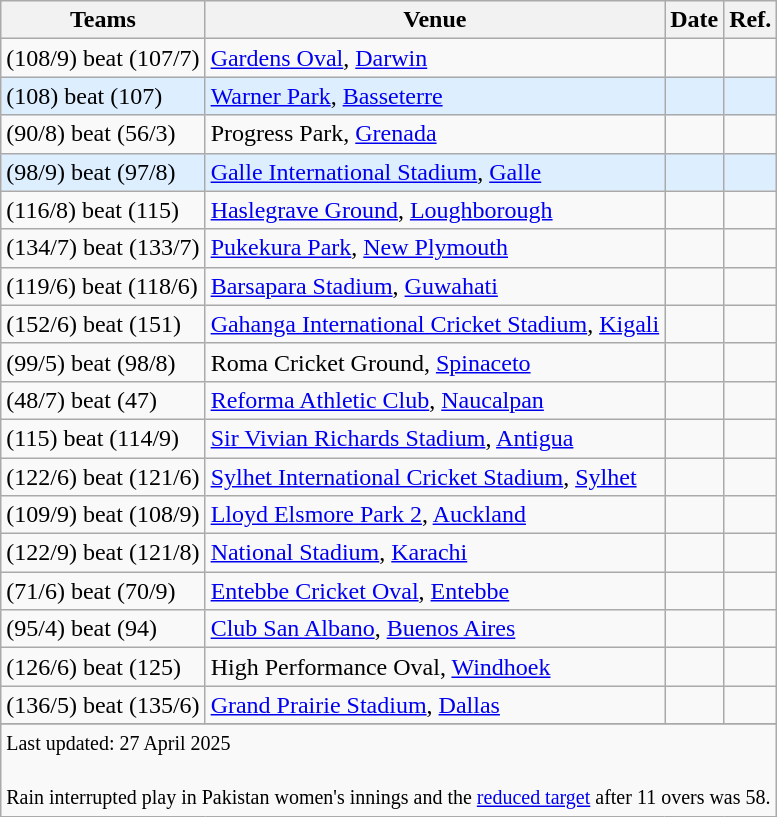<table class="wikitable static-row-numbers static-row-header-hash">
<tr>
<th scope="col">Teams</th>
<th scope="col">Venue</th>
<th scope="col">Date</th>
<th scope="col">Ref.</th>
</tr>
<tr>
<td scope="row"> (108/9) beat  (107/7)</td>
<td><a href='#'>Gardens Oval</a>, <a href='#'>Darwin</a></td>
<td></td>
<td></td>
</tr>
<tr style="background:#def;">
<td scope="row"> (108) beat  (107) </td>
<td><a href='#'>Warner Park</a>, <a href='#'>Basseterre</a></td>
<td></td>
<td></td>
</tr>
<tr>
<td scope="row"> (90/8) beat  (56/3)</td>
<td>Progress Park, <a href='#'>Grenada</a></td>
<td></td>
<td></td>
</tr>
<tr style="background:#def;">
<td scope="row"> (98/9) beat  (97/8) </td>
<td><a href='#'>Galle International Stadium</a>, <a href='#'>Galle</a></td>
<td></td>
<td></td>
</tr>
<tr>
<td scope="row"> (116/8) beat  (115)</td>
<td><a href='#'>Haslegrave Ground</a>, <a href='#'>Loughborough</a></td>
<td></td>
<td></td>
</tr>
<tr>
<td scope="row"> (134/7) beat  (133/7)</td>
<td><a href='#'>Pukekura Park</a>, <a href='#'>New Plymouth</a></td>
<td></td>
<td></td>
</tr>
<tr>
<td scope="row"> (119/6) beat  (118/6)</td>
<td><a href='#'>Barsapara Stadium</a>, <a href='#'>Guwahati</a></td>
<td></td>
<td></td>
</tr>
<tr>
<td scope="row"> (152/6) beat  (151)</td>
<td><a href='#'>Gahanga International Cricket Stadium</a>, <a href='#'>Kigali</a></td>
<td></td>
<td></td>
</tr>
<tr>
<td scope="row"> (99/5) beat  (98/8)</td>
<td>Roma Cricket Ground, <a href='#'>Spinaceto</a></td>
<td></td>
<td></td>
</tr>
<tr>
<td scope="row"> (48/7) beat  (47)</td>
<td><a href='#'>Reforma Athletic Club</a>, <a href='#'>Naucalpan</a></td>
<td></td>
<td></td>
</tr>
<tr>
<td scope="row"> (115) beat  (114/9)</td>
<td><a href='#'>Sir Vivian Richards Stadium</a>, <a href='#'>Antigua</a></td>
<td></td>
<td></td>
</tr>
<tr>
<td scope="row"> (122/6) beat  (121/6)</td>
<td><a href='#'>Sylhet International Cricket Stadium</a>, <a href='#'>Sylhet</a></td>
<td></td>
<td></td>
</tr>
<tr>
<td scope="row"> (109/9) beat  (108/9)</td>
<td><a href='#'>Lloyd Elsmore Park 2</a>, <a href='#'>Auckland</a></td>
<td></td>
<td></td>
</tr>
<tr>
<td scope="row"> (122/9) beat  (121/8)</td>
<td><a href='#'>National Stadium</a>, <a href='#'>Karachi</a></td>
<td></td>
<td></td>
</tr>
<tr>
<td scope="row"> (71/6) beat  (70/9)</td>
<td><a href='#'>Entebbe Cricket Oval</a>, <a href='#'>Entebbe</a></td>
<td></td>
<td></td>
</tr>
<tr>
<td scope="row"> (95/4) beat  (94)</td>
<td><a href='#'>Club San Albano</a>, <a href='#'>Buenos Aires</a></td>
<td></td>
<td></td>
</tr>
<tr>
<td scope="row"> (126/6) beat  (125)</td>
<td>High Performance Oval, <a href='#'>Windhoek</a></td>
<td></td>
<td></td>
</tr>
<tr>
<td scope="row"> (136/5) beat  (135/6)</td>
<td><a href='#'>Grand Prairie Stadium</a>, <a href='#'>Dallas</a></td>
<td></td>
<td></td>
</tr>
<tr>
</tr>
<tr class="static-row-header">
<td scope="row" colspan=5><small>Last updated: 27 April 2025</small><br><br><small> Rain interrupted play in Pakistan women's innings and the <a href='#'>reduced target</a> after 11 overs was 58.</small></td>
</tr>
</table>
